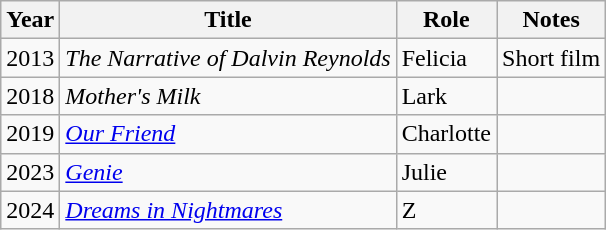<table class="wikitable sortable">
<tr>
<th>Year</th>
<th>Title</th>
<th>Role</th>
<th>Notes</th>
</tr>
<tr>
<td>2013</td>
<td><em>The Narrative of Dalvin Reynolds</em></td>
<td>Felicia</td>
<td>Short film</td>
</tr>
<tr>
<td>2018</td>
<td><em>Mother's Milk</em></td>
<td>Lark</td>
<td></td>
</tr>
<tr>
<td>2019</td>
<td><em><a href='#'>Our Friend</a></em></td>
<td>Charlotte</td>
<td></td>
</tr>
<tr>
<td>2023</td>
<td><em><a href='#'>Genie</a></em></td>
<td>Julie</td>
<td></td>
</tr>
<tr>
<td>2024</td>
<td><em><a href='#'>Dreams in Nightmares</a></em></td>
<td>Z</td>
<td></td>
</tr>
</table>
